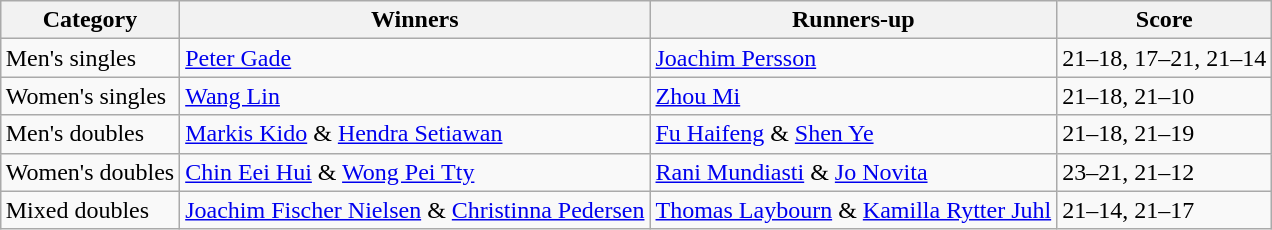<table class=wikitable style="margin:auto;">
<tr>
<th>Category</th>
<th>Winners</th>
<th>Runners-up</th>
<th>Score</th>
</tr>
<tr>
<td>Men's singles</td>
<td> <a href='#'>Peter Gade</a></td>
<td> <a href='#'>Joachim Persson</a></td>
<td>21–18, 17–21, 21–14</td>
</tr>
<tr>
<td>Women's singles</td>
<td> <a href='#'>Wang Lin</a></td>
<td> <a href='#'>Zhou Mi</a></td>
<td>21–18, 21–10</td>
</tr>
<tr>
<td>Men's doubles</td>
<td> <a href='#'>Markis Kido</a> & <a href='#'>Hendra Setiawan</a></td>
<td> <a href='#'>Fu Haifeng</a> & <a href='#'>Shen Ye</a></td>
<td>21–18, 21–19</td>
</tr>
<tr>
<td>Women's doubles</td>
<td> <a href='#'>Chin Eei Hui</a> & <a href='#'>Wong Pei Tty</a></td>
<td> <a href='#'>Rani Mundiasti</a> & <a href='#'>Jo Novita</a></td>
<td>23–21, 21–12</td>
</tr>
<tr>
<td>Mixed doubles</td>
<td> <a href='#'>Joachim Fischer Nielsen</a> & <a href='#'>Christinna Pedersen</a></td>
<td> <a href='#'>Thomas Laybourn</a> & <a href='#'>Kamilla Rytter Juhl</a></td>
<td>21–14, 21–17</td>
</tr>
</table>
